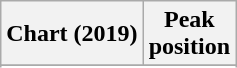<table class="wikitable sortable plainrowheaders" style="text-align:center">
<tr>
<th scope="col">Chart (2019)</th>
<th scope="col">Peak<br>position</th>
</tr>
<tr>
</tr>
<tr>
</tr>
<tr>
</tr>
</table>
